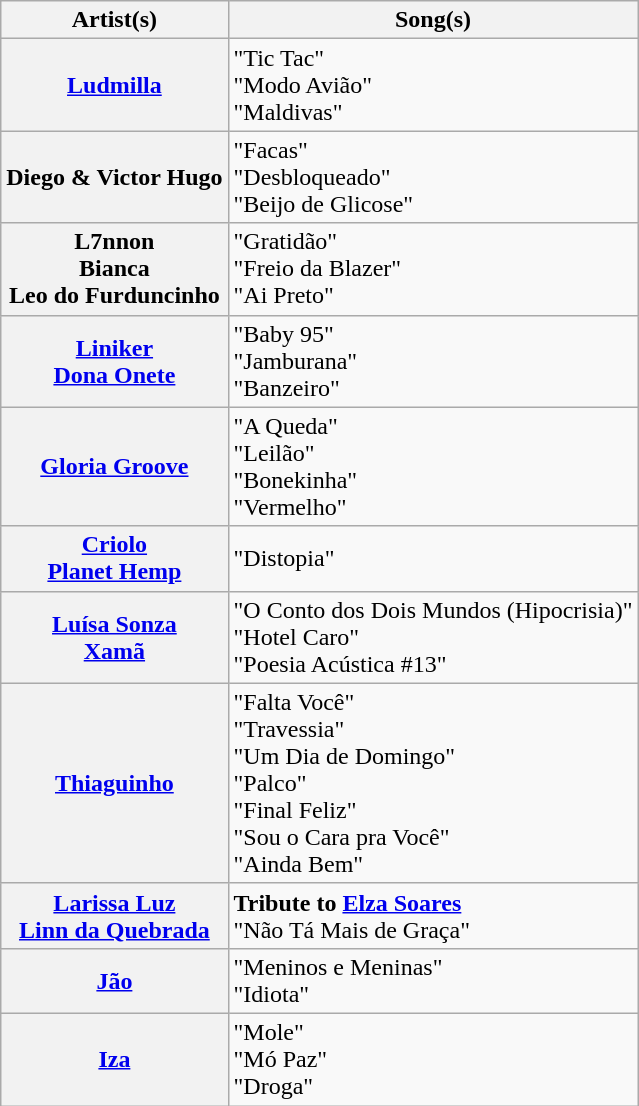<table class="wikitable plainrowheaders">
<tr>
<th scope="col">Artist(s)</th>
<th scope="col">Song(s)</th>
</tr>
<tr>
<th scope="row"><a href='#'>Ludmilla</a></th>
<td>"Tic Tac"<br>"Modo Avião"<br>"Maldivas"</td>
</tr>
<tr>
<th scope="row">Diego & Victor Hugo</th>
<td>"Facas"<br>"Desbloqueado"<br>"Beijo de Glicose"</td>
</tr>
<tr>
<th scope="row">L7nnon<br>Bianca<br>Leo do Furduncinho</th>
<td>"Gratidão"<br>"Freio da Blazer"<br>"Ai Preto"</td>
</tr>
<tr>
<th scope="row"><a href='#'>Liniker</a><br><a href='#'>Dona Onete</a></th>
<td>"Baby 95"<br>"Jamburana"<br>"Banzeiro"</td>
</tr>
<tr>
<th scope="row"><a href='#'>Gloria Groove</a></th>
<td>"A Queda"<br>"Leilão"<br>"Bonekinha"<br>"Vermelho"</td>
</tr>
<tr>
<th scope="row"><a href='#'>Criolo</a><br><a href='#'>Planet Hemp</a></th>
<td>"Distopia"</td>
</tr>
<tr>
<th scope="row"><a href='#'>Luísa Sonza</a><br><a href='#'>Xamã</a></th>
<td>"O Conto dos Dois Mundos (Hipocrisia)"<br>"Hotel Caro"<br>"Poesia Acústica #13"</td>
</tr>
<tr>
<th scope="row"><a href='#'>Thiaguinho</a></th>
<td>"Falta Você"<br>"Travessia"<br>"Um Dia de Domingo"<br>"Palco"<br>"Final Feliz"<br>"Sou o Cara pra Você"<br>"Ainda Bem"</td>
</tr>
<tr>
<th scope="row"><a href='#'>Larissa Luz</a><br><a href='#'>Linn da Quebrada</a></th>
<td><strong>Tribute to <a href='#'>Elza Soares</a></strong><br>"Não Tá Mais de Graça"</td>
</tr>
<tr>
<th scope="row"><a href='#'>Jão</a></th>
<td>"Meninos e Meninas"<br>"Idiota"</td>
</tr>
<tr>
<th scope="row"><a href='#'>Iza</a></th>
<td>"Mole"<br>"Mó Paz"<br>"Droga"</td>
</tr>
</table>
